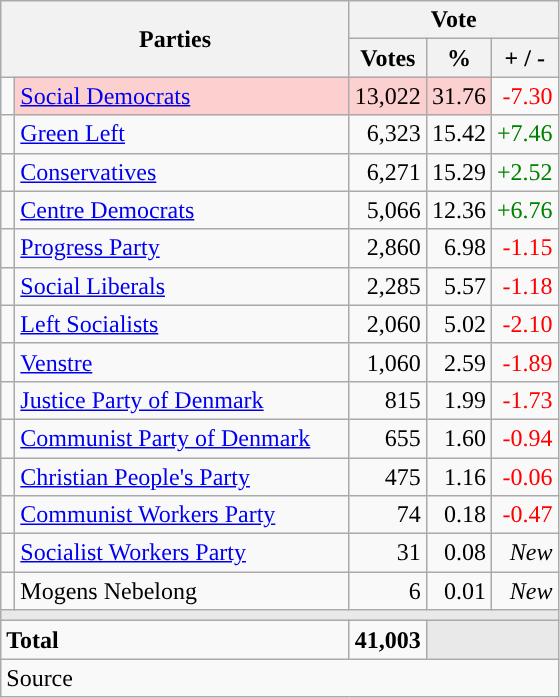<table class="wikitable" style="text-align:right;">
<tr>
<th style="text-align:centre;" rowspan="2" colspan="2" width="225">Parties</th>
<th colspan="3">Vote</th>
</tr>
<tr>
<th width="15">Votes</th>
<th width="15">%</th>
<th width="15">+ / -</th>
</tr>
<tr>
<td width="2" style="color:inherit;background:"></td>
<td bgcolor=#fbd0ce  align="left"><a href='#'>Social Democrats</a></td>
<td bgcolor=#fbd0ce>13,022</td>
<td bgcolor=#fbd0ce>31.76</td>
<td style=color:red;>-7.30</td>
</tr>
<tr>
<td width="2" style="color:inherit;background:"></td>
<td align="left"><a href='#'>Green Left</a></td>
<td>6,323</td>
<td>15.42</td>
<td style=color:green;>+7.46</td>
</tr>
<tr>
<td width="2" style="color:inherit;background:"></td>
<td align="left"><a href='#'>Conservatives</a></td>
<td>6,271</td>
<td>15.29</td>
<td style=color:green;>+2.52</td>
</tr>
<tr>
<td width="2" style="color:inherit;background:"></td>
<td align="left"><a href='#'>Centre Democrats</a></td>
<td>5,066</td>
<td>12.36</td>
<td style=color:green;>+6.76</td>
</tr>
<tr>
<td width="2" style="color:inherit;background:"></td>
<td align="left"><a href='#'>Progress Party</a></td>
<td>2,860</td>
<td>6.98</td>
<td style=color:red;>-1.15</td>
</tr>
<tr>
<td width="2" style="color:inherit;background:"></td>
<td align="left"><a href='#'>Social Liberals</a></td>
<td>2,285</td>
<td>5.57</td>
<td style=color:red;>-1.18</td>
</tr>
<tr>
<td width="2" style="color:inherit;background:"></td>
<td align="left"><a href='#'>Left Socialists</a></td>
<td>2,060</td>
<td>5.02</td>
<td style=color:red;>-2.10</td>
</tr>
<tr>
<td width="2" style="color:inherit;background:"></td>
<td align="left"><a href='#'>Venstre</a></td>
<td>1,060</td>
<td>2.59</td>
<td style=color:red;>-1.89</td>
</tr>
<tr>
<td width="2" style="color:inherit;background:"></td>
<td align="left"><a href='#'>Justice Party of Denmark</a></td>
<td>815</td>
<td>1.99</td>
<td style=color:red;>-1.73</td>
</tr>
<tr>
<td width="2" style="color:inherit;background:"></td>
<td align="left"><a href='#'>Communist Party of Denmark</a></td>
<td>655</td>
<td>1.60</td>
<td style=color:red;>-0.94</td>
</tr>
<tr>
<td width="2" style="color:inherit;background:"></td>
<td align="left"><a href='#'>Christian People's Party</a></td>
<td>475</td>
<td>1.16</td>
<td style=color:red;>-0.06</td>
</tr>
<tr>
<td width="2" style="color:inherit;background:"></td>
<td align="left"><a href='#'>Communist Workers Party</a></td>
<td>74</td>
<td>0.18</td>
<td style=color:red;>-0.47</td>
</tr>
<tr>
<td width="2" style="color:inherit;background:"></td>
<td align="left"><a href='#'>Socialist Workers Party</a></td>
<td>31</td>
<td>0.08</td>
<td><em>New</em></td>
</tr>
<tr>
<td width="2" style="color:inherit;background:"></td>
<td align="left">Mogens Nebelong</td>
<td>6</td>
<td>0.01</td>
<td><em>New</em></td>
</tr>
<tr>
<td colspan="7" bgcolor="#E9E9E9"></td>
</tr>
<tr>
<td align="left" colspan="2"><strong>Total</strong></td>
<td><strong>41,003</strong></td>
<td bgcolor="#E9E9E9" colspan="2"></td>
</tr>
<tr>
<td align="left" colspan="6">Source</td>
</tr>
</table>
